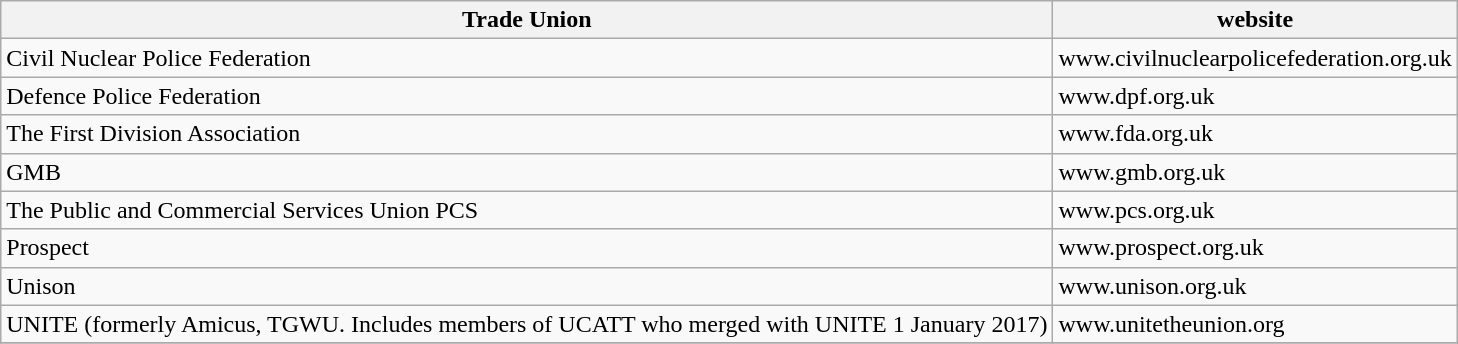<table class="wikitable">
<tr>
<th>Trade Union</th>
<th>website</th>
</tr>
<tr>
<td>Civil Nuclear Police Federation</td>
<td>www.civilnuclearpolicefederation.org.uk</td>
</tr>
<tr>
<td>Defence Police Federation</td>
<td>www.dpf.org.uk</td>
</tr>
<tr>
<td>The First Division Association</td>
<td>www.fda.org.uk</td>
</tr>
<tr>
<td>GMB</td>
<td>www.gmb.org.uk</td>
</tr>
<tr>
<td>The Public and Commercial Services Union PCS</td>
<td>www.pcs.org.uk</td>
</tr>
<tr>
<td>Prospect</td>
<td>www.prospect.org.uk</td>
</tr>
<tr>
<td>Unison</td>
<td>www.unison.org.uk</td>
</tr>
<tr>
<td>UNITE (formerly Amicus, TGWU. Includes members of UCATT who merged with UNITE 1 January 2017)</td>
<td>www.unitetheunion.org</td>
</tr>
<tr>
</tr>
</table>
